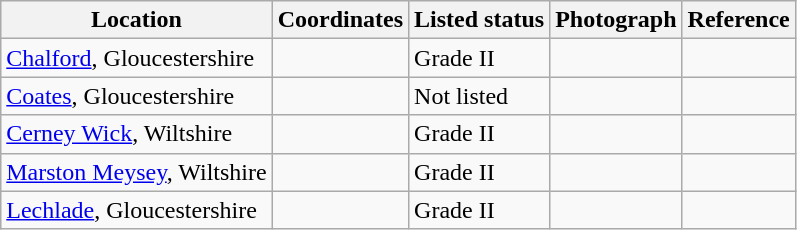<table class="wikitable sortable">
<tr>
<th>Location</th>
<th>Coordinates</th>
<th>Listed status</th>
<th>Photograph</th>
<th>Reference</th>
</tr>
<tr>
<td><a href='#'>Chalford</a>, Gloucestershire</td>
<td></td>
<td>Grade II</td>
<td></td>
<td></td>
</tr>
<tr>
<td><a href='#'>Coates</a>, Gloucestershire</td>
<td></td>
<td>Not listed</td>
<td></td>
<td></td>
</tr>
<tr>
<td><a href='#'>Cerney Wick</a>, Wiltshire</td>
<td></td>
<td>Grade II</td>
<td></td>
<td></td>
</tr>
<tr>
<td><a href='#'>Marston Meysey</a>, Wiltshire</td>
<td></td>
<td>Grade II</td>
<td></td>
<td></td>
</tr>
<tr>
<td><a href='#'>Lechlade</a>, Gloucestershire</td>
<td></td>
<td>Grade II</td>
<td></td>
<td></td>
</tr>
</table>
